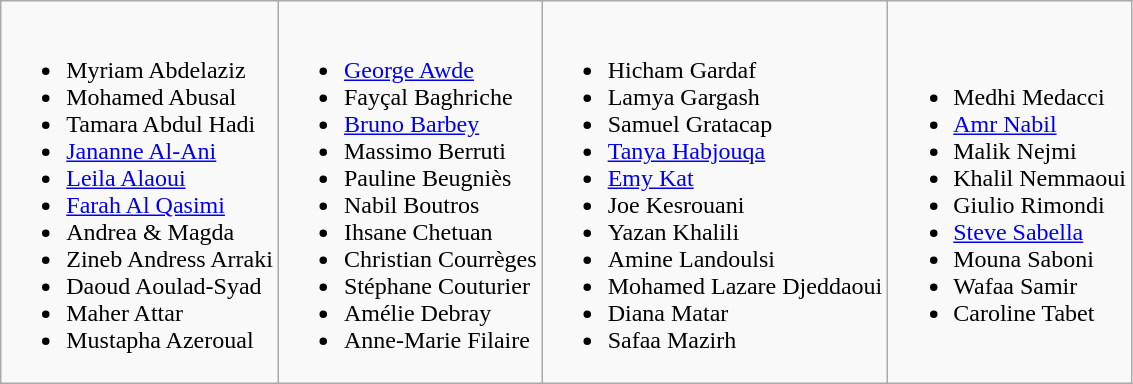<table class="wikitable">
<tr>
<td><br><ul><li>Myriam Abdelaziz</li><li>Mohamed Abusal</li><li>Tamara Abdul Hadi</li><li><a href='#'>Jananne Al-Ani</a></li><li><a href='#'>Leila Alaoui</a></li><li><a href='#'>Farah Al Qasimi</a></li><li>Andrea & Magda</li><li>Zineb Andress Arraki</li><li>Daoud Aoulad-Syad</li><li>Maher Attar</li><li>Mustapha Azeroual</li></ul></td>
<td><br><ul><li><a href='#'>George Awde</a></li><li>Fayçal Baghriche</li><li><a href='#'>Bruno Barbey</a></li><li>Massimo Berruti</li><li>Pauline Beugniès</li><li>Nabil Boutros</li><li>Ihsane Chetuan</li><li>Christian Courrèges</li><li>Stéphane Couturier</li><li>Amélie Debray</li><li>Anne-Marie Filaire</li></ul></td>
<td><br><ul><li>Hicham Gardaf</li><li>Lamya Gargash</li><li>Samuel Gratacap</li><li><a href='#'>Tanya Habjouqa</a></li><li><a href='#'>Emy Kat</a></li><li>Joe Kesrouani</li><li>Yazan Khalili</li><li>Amine Landoulsi</li><li>Mohamed Lazare Djeddaoui</li><li>Diana Matar</li><li>Safaa Mazirh</li></ul></td>
<td><br><ul><li>Medhi Medacci</li><li><a href='#'>Amr Nabil</a></li><li>Malik Nejmi</li><li>Khalil Nemmaoui</li><li>Giulio Rimondi</li><li><a href='#'>Steve Sabella</a></li><li>Mouna Saboni</li><li>Wafaa Samir</li><li>Caroline Tabet</li></ul></td>
</tr>
</table>
